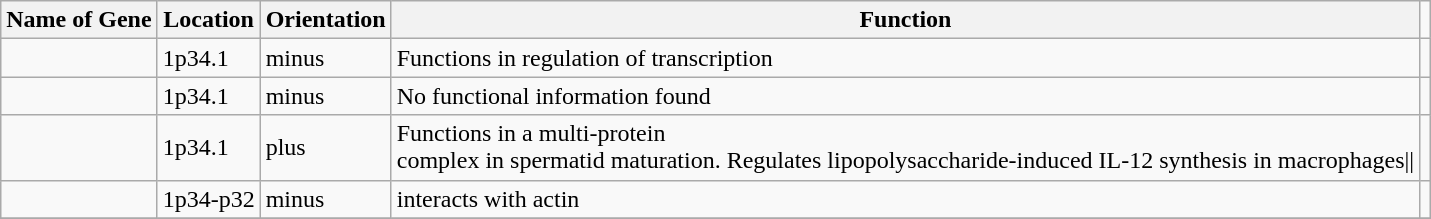<table class="wikitable">
<tr>
<th>Name of Gene</th>
<th>Location</th>
<th>Orientation</th>
<th>Function</th>
</tr>
<tr>
<td></td>
<td>1p34.1</td>
<td>minus</td>
<td>Functions in regulation of transcription</td>
<td></td>
</tr>
<tr>
<td></td>
<td>1p34.1</td>
<td>minus</td>
<td>No functional information found</td>
<td></td>
</tr>
<tr>
<td></td>
<td>1p34.1</td>
<td>plus</td>
<td>Functions in a multi-protein<br>complex in spermatid maturation. Regulates lipopolysaccharide-induced IL-12 synthesis in macrophages||</td>
</tr>
<tr>
<td></td>
<td>1p34-p32</td>
<td>minus</td>
<td>interacts with actin</td>
<td></td>
</tr>
<tr>
</tr>
</table>
